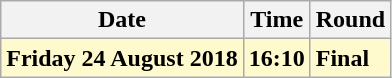<table class="wikitable">
<tr>
<th>Date</th>
<th>Time</th>
<th>Round</th>
</tr>
<tr>
<td style=background:lemonchiffon><strong>Friday 24 August 2018</strong></td>
<td style=background:lemonchiffon><strong>16:10</strong></td>
<td style=background:lemonchiffon><strong>Final</strong></td>
</tr>
</table>
